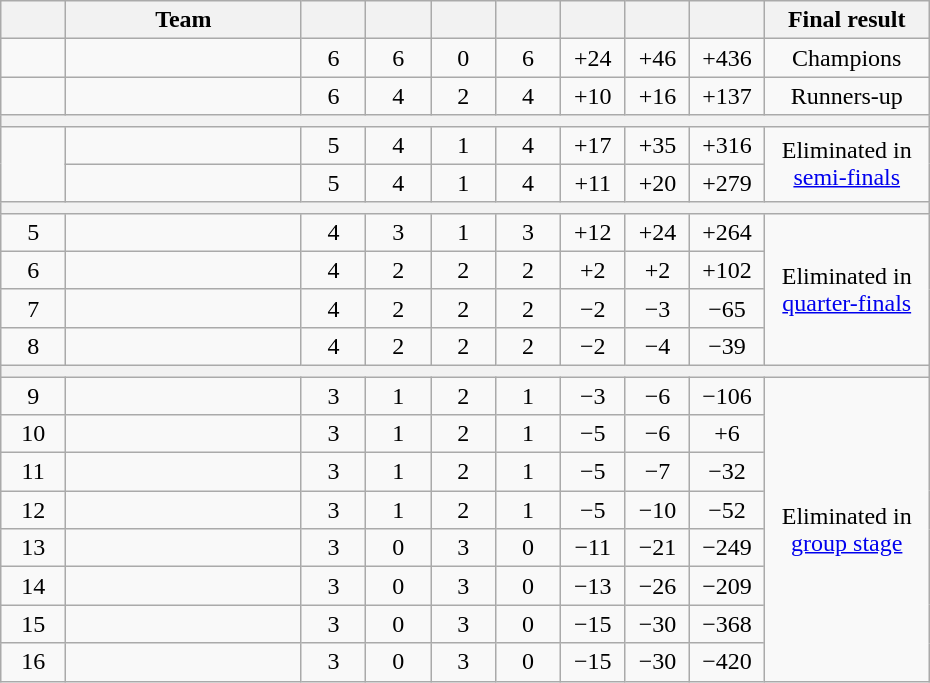<table class=wikitable style="text-align:center;" width=620>
<tr>
<th width=5.5%></th>
<th width=20%>Team</th>
<th width=5.5%></th>
<th width=5.5%></th>
<th width=5.5%></th>
<th width=5.5%></th>
<th width=5.5%></th>
<th width=5.5%></th>
<th width=5.5%></th>
<th width=14%>Final result</th>
</tr>
<tr>
<td></td>
<td align="left"></td>
<td>6</td>
<td>6</td>
<td>0</td>
<td>6</td>
<td>+24</td>
<td>+46</td>
<td>+436</td>
<td>Champions</td>
</tr>
<tr>
<td></td>
<td align="left"></td>
<td>6</td>
<td>4</td>
<td>2</td>
<td>4</td>
<td>+10</td>
<td>+16</td>
<td>+137</td>
<td>Runners-up</td>
</tr>
<tr>
<th colspan="10"></th>
</tr>
<tr>
<td rowspan="2"></td>
<td align="left"></td>
<td>5</td>
<td>4</td>
<td>1</td>
<td>4</td>
<td>+17</td>
<td>+35</td>
<td>+316</td>
<td rowspan="2">Eliminated in <a href='#'>semi-finals</a></td>
</tr>
<tr>
<td align="left"></td>
<td>5</td>
<td>4</td>
<td>1</td>
<td>4</td>
<td>+11</td>
<td>+20</td>
<td>+279</td>
</tr>
<tr>
<th colspan="10"></th>
</tr>
<tr>
<td>5</td>
<td align="left"></td>
<td>4</td>
<td>3</td>
<td>1</td>
<td>3</td>
<td>+12</td>
<td>+24</td>
<td>+264</td>
<td rowspan="4">Eliminated in <a href='#'>quarter-finals</a></td>
</tr>
<tr>
<td>6</td>
<td align="left"></td>
<td>4</td>
<td>2</td>
<td>2</td>
<td>2</td>
<td>+2</td>
<td>+2</td>
<td>+102</td>
</tr>
<tr>
<td>7</td>
<td align="left"></td>
<td>4</td>
<td>2</td>
<td>2</td>
<td>2</td>
<td>−2</td>
<td>−3</td>
<td>−65</td>
</tr>
<tr>
<td>8</td>
<td align="left"></td>
<td>4</td>
<td>2</td>
<td>2</td>
<td>2</td>
<td>−2</td>
<td>−4</td>
<td>−39</td>
</tr>
<tr>
<th colspan="10"></th>
</tr>
<tr>
<td>9</td>
<td align="left"></td>
<td>3</td>
<td>1</td>
<td>2</td>
<td>1</td>
<td>−3</td>
<td>−6</td>
<td>−106</td>
<td rowspan="8">Eliminated in <a href='#'>group stage</a></td>
</tr>
<tr>
<td>10</td>
<td align="left"></td>
<td>3</td>
<td>1</td>
<td>2</td>
<td>1</td>
<td>−5</td>
<td>−6</td>
<td>+6</td>
</tr>
<tr>
<td>11</td>
<td align="left"></td>
<td>3</td>
<td>1</td>
<td>2</td>
<td>1</td>
<td>−5</td>
<td>−7</td>
<td>−32</td>
</tr>
<tr>
<td>12</td>
<td align="left"></td>
<td>3</td>
<td>1</td>
<td>2</td>
<td>1</td>
<td>−5</td>
<td>−10</td>
<td>−52</td>
</tr>
<tr>
<td>13</td>
<td align="left"></td>
<td>3</td>
<td>0</td>
<td>3</td>
<td>0</td>
<td>−11</td>
<td>−21</td>
<td>−249</td>
</tr>
<tr>
<td>14</td>
<td align="left"></td>
<td>3</td>
<td>0</td>
<td>3</td>
<td>0</td>
<td>−13</td>
<td>−26</td>
<td>−209</td>
</tr>
<tr>
<td>15</td>
<td align="left"></td>
<td>3</td>
<td>0</td>
<td>3</td>
<td>0</td>
<td>−15</td>
<td>−30</td>
<td>−368</td>
</tr>
<tr>
<td>16</td>
<td align="left"></td>
<td>3</td>
<td>0</td>
<td>3</td>
<td>0</td>
<td>−15</td>
<td>−30</td>
<td>−420</td>
</tr>
</table>
